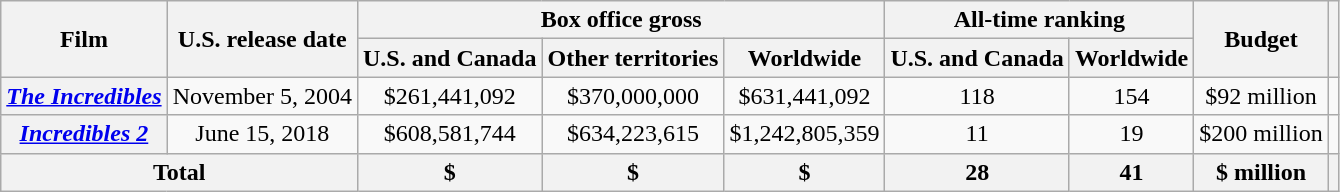<table class="wikitable plainrowheaders unsortable" style="text-align: center;">
<tr>
<th scope="col" rowspan="2">Film</th>
<th scope="col" rowspan="2">U.S. release date</th>
<th scope="col" colspan="3" class=sortable>Box office gross</th>
<th colspan="2">All-time ranking</th>
<th scope="col" rowspan="2">Budget</th>
<th scope="col" rowspan="2" class=unsortable></th>
</tr>
<tr>
<th>U.S. and Canada</th>
<th>Other territories</th>
<th>Worldwide</th>
<th>U.S. and Canada</th>
<th>Worldwide</th>
</tr>
<tr>
<th scope="row"><em><a href='#'>The Incredibles</a></em></th>
<td>November 5, 2004</td>
<td>$261,441,092</td>
<td>$370,000,000</td>
<td>$631,441,092</td>
<td>118</td>
<td>154</td>
<td>$92 million</td>
<td></td>
</tr>
<tr>
<th scope="row"><em><a href='#'>Incredibles 2</a></em></th>
<td>June 15, 2018</td>
<td>$608,581,744</td>
<td>$634,223,615</td>
<td>$1,242,805,359</td>
<td>11</td>
<td>19</td>
<td>$200 million</td>
<td></td>
</tr>
<tr>
<th colspan="2" style="text-align:center;">Total</th>
<th>$</th>
<th>$</th>
<th>$</th>
<th>28</th>
<th>41</th>
<th>$ million</th>
<th></th>
</tr>
</table>
